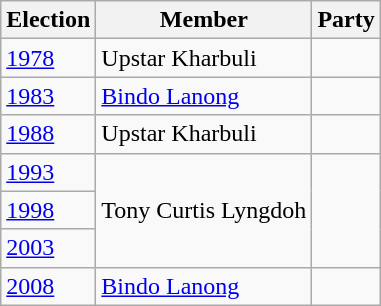<table class="wikitable sortable">
<tr>
<th>Election</th>
<th>Member</th>
<th colspan=2>Party</th>
</tr>
<tr>
<td><a href='#'>1978</a></td>
<td>Upstar Kharbuli</td>
<td></td>
</tr>
<tr>
<td><a href='#'>1983</a></td>
<td><a href='#'>Bindo Lanong</a></td>
<td></td>
</tr>
<tr>
<td><a href='#'>1988</a></td>
<td>Upstar Kharbuli</td>
<td></td>
</tr>
<tr>
<td><a href='#'>1993</a></td>
<td rowspan=3>Tony Curtis Lyngdoh</td>
</tr>
<tr>
<td><a href='#'>1998</a></td>
</tr>
<tr>
<td><a href='#'>2003</a></td>
</tr>
<tr>
<td><a href='#'>2008</a></td>
<td><a href='#'>Bindo Lanong</a></td>
<td></td>
</tr>
</table>
